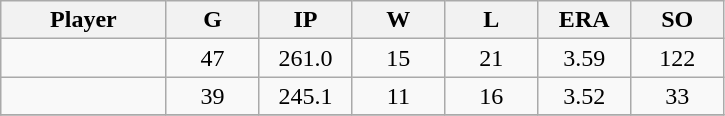<table class="wikitable sortable">
<tr>
<th bgcolor="#DDDDFF" width="16%">Player</th>
<th bgcolor="#DDDDFF" width="9%">G</th>
<th bgcolor="#DDDDFF" width="9%">IP</th>
<th bgcolor="#DDDDFF" width="9%">W</th>
<th bgcolor="#DDDDFF" width="9%">L</th>
<th bgcolor="#DDDDFF" width="9%">ERA</th>
<th bgcolor="#DDDDFF" width="9%">SO</th>
</tr>
<tr align="center">
<td></td>
<td>47</td>
<td>261.0</td>
<td>15</td>
<td>21</td>
<td>3.59</td>
<td>122</td>
</tr>
<tr align="center">
<td></td>
<td>39</td>
<td>245.1</td>
<td>11</td>
<td>16</td>
<td>3.52</td>
<td>33</td>
</tr>
<tr align="center">
</tr>
</table>
